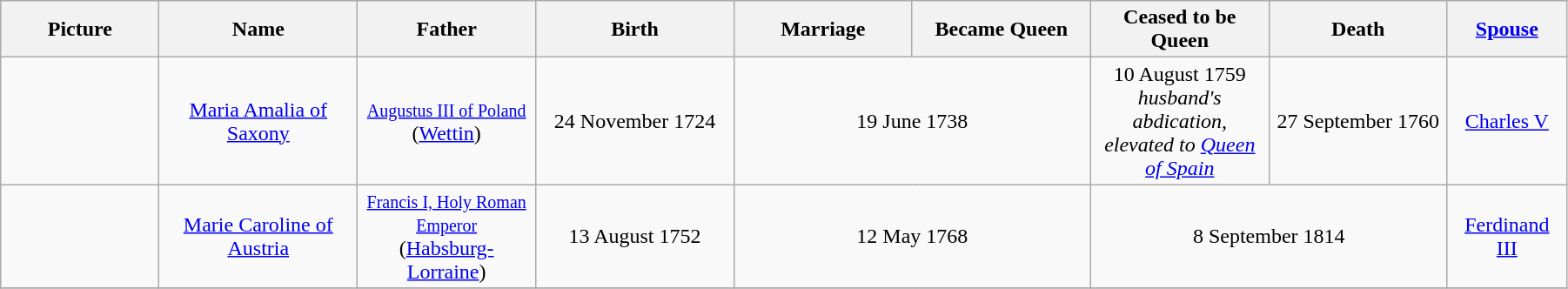<table width=95% class="wikitable">
<tr>
<th width = "8%">Picture</th>
<th width = "10%">Name</th>
<th width = "9%">Father</th>
<th width = "10%">Birth</th>
<th width = "9%">Marriage</th>
<th width = "9%">Became Queen</th>
<th width = "9%">Ceased to be Queen</th>
<th width = "9%">Death</th>
<th width = "6%"><a href='#'>Spouse</a></th>
</tr>
<tr>
<td align="center"></td>
<td align="center"><a href='#'>Maria Amalia of Saxony</a></td>
<td align="center"><small><a href='#'>Augustus III of Poland</a></small><br> (<a href='#'>Wettin</a>)</td>
<td align="center">24 November 1724</td>
<td align="center" colspan="2">19 June 1738</td>
<td align="center">10 August 1759<br><em>husband's abdication, elevated to <a href='#'>Queen of Spain</a></em></td>
<td align="center">27 September 1760</td>
<td align="center"><a href='#'>Charles V</a></td>
</tr>
<tr>
<td align="center"></td>
<td align="center"><a href='#'>Marie Caroline of Austria</a></td>
<td align="center"><small><a href='#'>Francis I, Holy Roman Emperor</a></small><br> (<a href='#'>Habsburg-Lorraine</a>)</td>
<td align="center">13 August 1752</td>
<td align="center" colspan="2">12 May 1768</td>
<td align="center" colspan="2">8 September 1814</td>
<td align="center"><a href='#'>Ferdinand III</a></td>
</tr>
<tr>
</tr>
</table>
